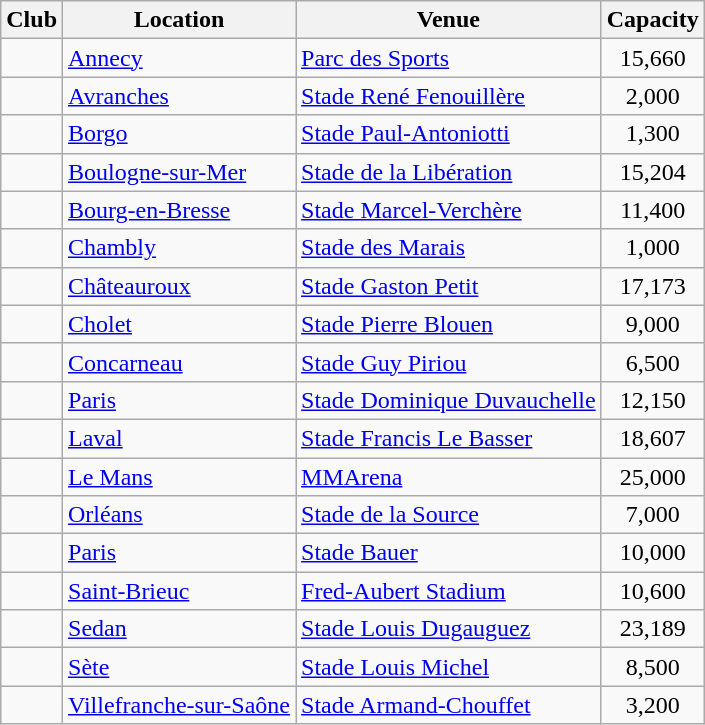<table class="wikitable sortable">
<tr>
<th>Club</th>
<th>Location</th>
<th>Venue</th>
<th>Capacity</th>
</tr>
<tr>
<td></td>
<td><a href='#'>Annecy</a></td>
<td><a href='#'>Parc des Sports</a></td>
<td align="center">15,660</td>
</tr>
<tr>
<td></td>
<td><a href='#'>Avranches</a></td>
<td><a href='#'>Stade René Fenouillère</a></td>
<td align="center">2,000</td>
</tr>
<tr>
<td></td>
<td><a href='#'>Borgo</a></td>
<td><a href='#'>Stade Paul-Antoniotti</a></td>
<td align="center">1,300</td>
</tr>
<tr>
<td></td>
<td><a href='#'>Boulogne-sur-Mer</a></td>
<td><a href='#'>Stade de la Libération</a></td>
<td align="center">15,204</td>
</tr>
<tr>
<td></td>
<td><a href='#'>Bourg-en-Bresse</a></td>
<td><a href='#'>Stade Marcel-Verchère</a></td>
<td align="center">11,400</td>
</tr>
<tr>
<td></td>
<td><a href='#'>Chambly</a></td>
<td><a href='#'>Stade des Marais</a></td>
<td align="center">1,000</td>
</tr>
<tr>
<td></td>
<td><a href='#'>Châteauroux</a></td>
<td><a href='#'>Stade Gaston Petit</a></td>
<td align="center">17,173</td>
</tr>
<tr>
<td></td>
<td><a href='#'>Cholet</a></td>
<td><a href='#'>Stade Pierre Blouen</a></td>
<td align="center">9,000</td>
</tr>
<tr>
<td></td>
<td><a href='#'>Concarneau</a></td>
<td><a href='#'>Stade Guy Piriou</a></td>
<td align="center">6,500</td>
</tr>
<tr>
<td></td>
<td><a href='#'>Paris</a> </td>
<td><a href='#'>Stade Dominique Duvauchelle</a></td>
<td align="center">12,150</td>
</tr>
<tr>
<td></td>
<td><a href='#'>Laval</a></td>
<td><a href='#'>Stade Francis Le Basser</a></td>
<td align="center">18,607</td>
</tr>
<tr>
<td></td>
<td><a href='#'>Le Mans</a></td>
<td><a href='#'>MMArena</a></td>
<td align="center">25,000</td>
</tr>
<tr>
<td></td>
<td><a href='#'>Orléans</a></td>
<td><a href='#'>Stade de la Source</a></td>
<td style=text-align:center;>7,000</td>
</tr>
<tr>
<td></td>
<td><a href='#'>Paris</a> </td>
<td><a href='#'>Stade Bauer</a></td>
<td style="text-align:center;">10,000</td>
</tr>
<tr>
<td></td>
<td><a href='#'>Saint-Brieuc</a></td>
<td><a href='#'>Fred-Aubert Stadium</a></td>
<td align="center">10,600</td>
</tr>
<tr>
<td></td>
<td><a href='#'>Sedan</a></td>
<td><a href='#'>Stade Louis Dugauguez</a></td>
<td align="center">23,189</td>
</tr>
<tr>
<td></td>
<td><a href='#'>Sète</a></td>
<td><a href='#'>Stade Louis Michel</a></td>
<td align="center">8,500</td>
</tr>
<tr>
<td></td>
<td><a href='#'>Villefranche-sur-Saône</a></td>
<td><a href='#'>Stade Armand-Chouffet</a></td>
<td align="center">3,200</td>
</tr>
</table>
